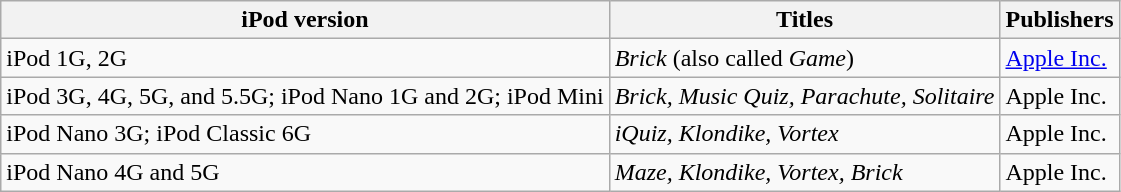<table class="wikitable">
<tr>
<th>iPod version</th>
<th>Titles</th>
<th>Publishers</th>
</tr>
<tr>
<td>iPod 1G, 2G</td>
<td><em>Brick</em> (also called <em>Game</em>)</td>
<td><a href='#'>Apple Inc.</a></td>
</tr>
<tr>
<td>iPod 3G, 4G, 5G, and 5.5G; iPod Nano 1G and 2G; iPod Mini</td>
<td><em>Brick, Music Quiz, Parachute, Solitaire</em></td>
<td>Apple Inc.</td>
</tr>
<tr>
<td>iPod Nano 3G; iPod Classic 6G</td>
<td><em>iQuiz, Klondike, Vortex</em></td>
<td>Apple Inc.</td>
</tr>
<tr>
<td>iPod Nano 4G and 5G</td>
<td><em>Maze, Klondike, Vortex, Brick</em></td>
<td>Apple Inc.</td>
</tr>
</table>
